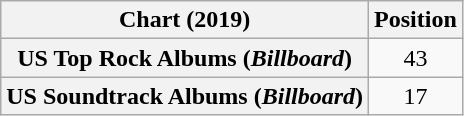<table class="wikitable sortable plainrowheaders" style="text-align:center;">
<tr>
<th scope="col">Chart (2019)</th>
<th scope="col">Position</th>
</tr>
<tr>
<th scope="row">US Top Rock Albums (<em>Billboard</em>)</th>
<td>43</td>
</tr>
<tr>
<th scope="row">US Soundtrack Albums (<em>Billboard</em>)</th>
<td>17</td>
</tr>
</table>
